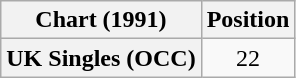<table class="wikitable plainrowheaders" style="text-align:center">
<tr>
<th>Chart (1991)</th>
<th>Position</th>
</tr>
<tr>
<th scope="row">UK Singles (OCC)</th>
<td>22</td>
</tr>
</table>
